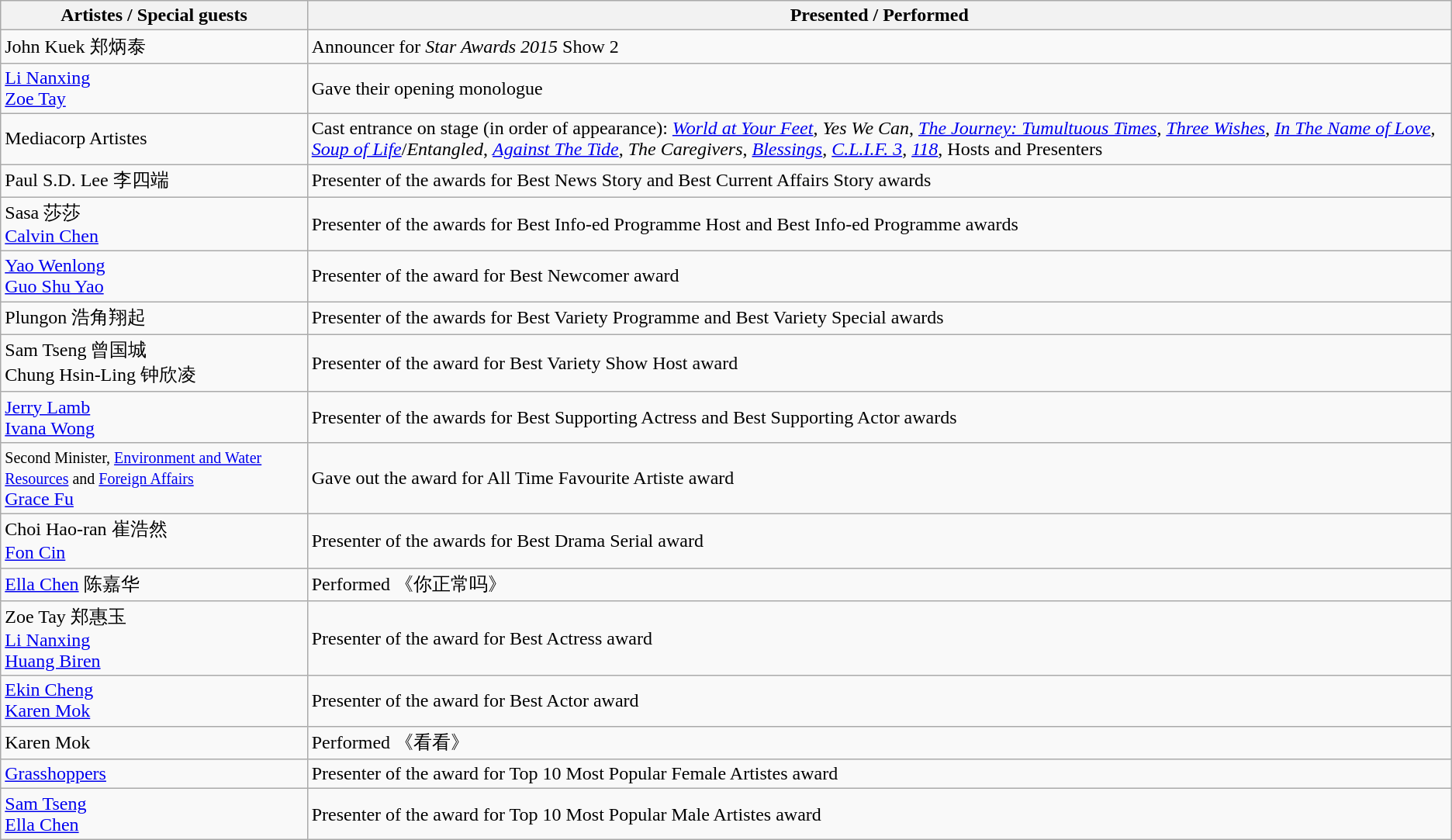<table class="wikitable">
<tr>
<th>Artistes / Special guests</th>
<th>Presented / Performed</th>
</tr>
<tr>
<td>John Kuek 郑炳泰</td>
<td>Announcer for <em>Star Awards 2015</em> Show 2</td>
</tr>
<tr>
<td><a href='#'>Li Nanxing</a><br><a href='#'>Zoe Tay</a></td>
<td>Gave their opening monologue</td>
</tr>
<tr>
<td>Mediacorp Artistes</td>
<td>Cast entrance on stage (in order of appearance): <em><a href='#'>World at Your Feet</a></em>, <em>Yes We Can</em>, <em><a href='#'>The Journey: Tumultuous Times</a></em>, <em><a href='#'>Three Wishes</a></em>, <em><a href='#'>In The Name of Love</a></em>, <em><a href='#'>Soup of Life</a></em>/<em>Entangled</em>, <em><a href='#'>Against The Tide</a></em>, <em>The Caregivers</em>, <em><a href='#'>Blessings</a></em>, <em><a href='#'>C.L.I.F. 3</a></em>, <em><a href='#'>118</a></em>, Hosts and Presenters</td>
</tr>
<tr>
<td>Paul S.D. Lee 李四端</td>
<td>Presenter of the awards for Best News Story and Best Current Affairs Story awards</td>
</tr>
<tr>
<td>Sasa 莎莎<br><a href='#'>Calvin Chen</a></td>
<td>Presenter of the awards for Best Info-ed Programme Host and Best Info-ed Programme awards</td>
</tr>
<tr>
<td><a href='#'>Yao Wenlong</a><br><a href='#'>Guo Shu Yao</a></td>
<td>Presenter of the award for Best Newcomer award</td>
</tr>
<tr>
<td>Plungon 浩角翔起</td>
<td>Presenter of the awards for Best Variety Programme and Best Variety Special awards</td>
</tr>
<tr>
<td>Sam Tseng 曾国城 <br>Chung Hsin-Ling 钟欣凌</td>
<td>Presenter of the award for Best Variety Show Host award</td>
</tr>
<tr>
<td><a href='#'>Jerry Lamb</a><br><a href='#'>Ivana Wong</a></td>
<td>Presenter of the awards for Best Supporting Actress and Best Supporting Actor awards</td>
</tr>
<tr>
<td><small>Second Minister, <a href='#'>Environment and Water Resources</a> and <a href='#'>Foreign Affairs</a></small> <br><a href='#'>Grace Fu</a></td>
<td>Gave out the award for All Time Favourite Artiste award</td>
</tr>
<tr>
<td>Choi Hao-ran 崔浩然<br><a href='#'>Fon Cin</a></td>
<td>Presenter of the awards for Best Drama Serial award</td>
</tr>
<tr>
<td><a href='#'>Ella Chen</a> 陈嘉华</td>
<td>Performed 《你正常吗》</td>
</tr>
<tr>
<td>Zoe Tay 郑惠玉 <br><a href='#'>Li Nanxing</a><br><a href='#'>Huang Biren</a></td>
<td>Presenter of the award for Best Actress award</td>
</tr>
<tr>
<td><a href='#'>Ekin Cheng</a><br><a href='#'>Karen Mok</a></td>
<td>Presenter of the award for Best Actor award</td>
</tr>
<tr>
<td>Karen Mok</td>
<td>Performed 《看看》</td>
</tr>
<tr>
<td><a href='#'>Grasshoppers</a></td>
<td>Presenter of the award for Top 10 Most Popular Female Artistes award</td>
</tr>
<tr>
<td><a href='#'>Sam Tseng</a> <br> <a href='#'>Ella Chen</a></td>
<td>Presenter of the award for Top 10 Most Popular Male Artistes award</td>
</tr>
</table>
